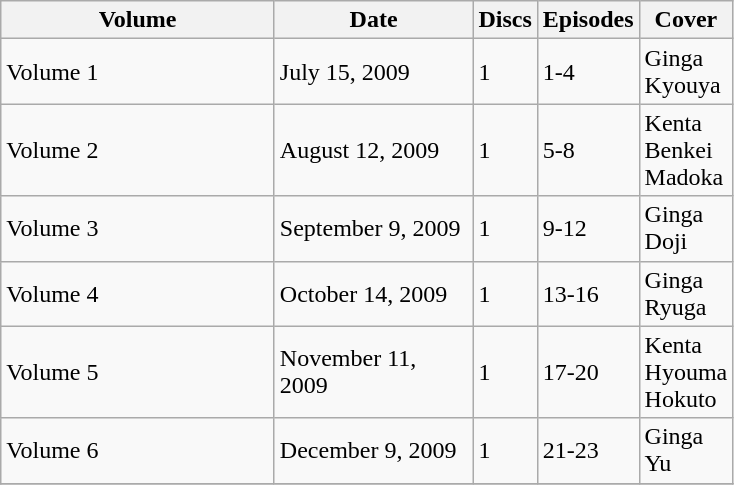<table class="wikitable">
<tr>
<th style="width:175px">Volume</th>
<th style="width:125px">Date</th>
<th>Discs</th>
<th>Episodes</th>
<th>Cover</th>
</tr>
<tr>
<td>Volume 1</td>
<td>July 15, 2009</td>
<td>1</td>
<td>1-4</td>
<td>Ginga<br>Kyouya</td>
</tr>
<tr>
<td>Volume 2</td>
<td>August 12, 2009</td>
<td>1</td>
<td>5-8</td>
<td>Kenta<br>Benkei<br>Madoka</td>
</tr>
<tr>
<td>Volume 3</td>
<td>September 9, 2009</td>
<td>1</td>
<td>9-12</td>
<td>Ginga<br>Doji</td>
</tr>
<tr>
<td>Volume 4</td>
<td>October 14, 2009</td>
<td>1</td>
<td>13-16</td>
<td>Ginga<br>Ryuga</td>
</tr>
<tr>
<td>Volume 5</td>
<td>November 11, 2009</td>
<td>1</td>
<td>17-20</td>
<td>Kenta<br>Hyouma<br>Hokuto</td>
</tr>
<tr>
<td>Volume 6</td>
<td>December 9, 2009</td>
<td>1</td>
<td>21-23</td>
<td>Ginga<br>Yu</td>
</tr>
<tr>
</tr>
</table>
